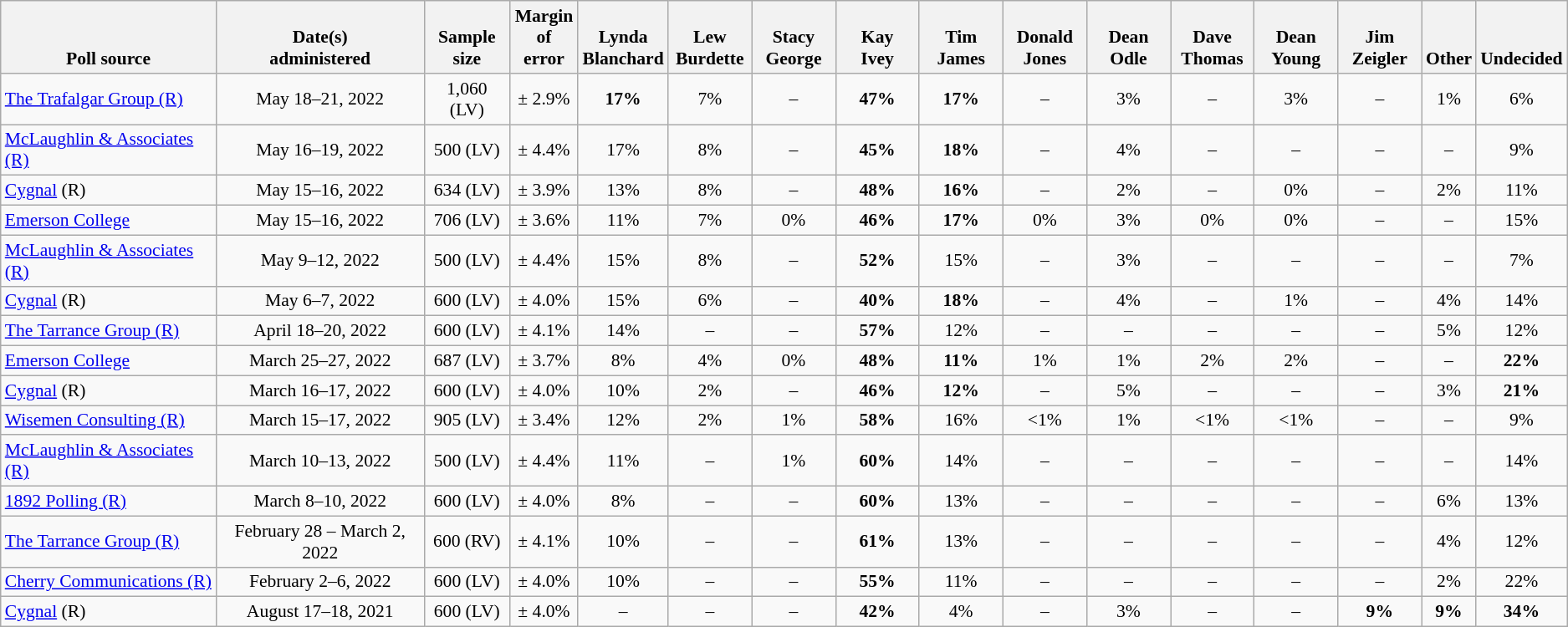<table class="wikitable" style="font-size:90%;text-align:center;">
<tr valign=bottom>
<th>Poll source</th>
<th>Date(s)<br>administered</th>
<th>Sample<br>size</th>
<th>Margin<br>of error</th>
<th style="width:60px;">Lynda<br>Blanchard</th>
<th style="width:60px;">Lew<br>Burdette</th>
<th style="width:60px;">Stacy<br>George</th>
<th style="width:60px;">Kay<br>Ivey</th>
<th style="width:60px;">Tim<br>James</th>
<th style="width:60px;">Donald<br>Jones</th>
<th style="width:60px;">Dean<br>Odle</th>
<th style="width:60px;">Dave<br>Thomas</th>
<th style="width:60px;">Dean<br>Young</th>
<th style="width:60px;">Jim<br>Zeigler</th>
<th>Other</th>
<th>Undecided</th>
</tr>
<tr>
<td style="text-align:left;"><a href='#'>The Trafalgar Group (R)</a></td>
<td>May 18–21, 2022</td>
<td>1,060 (LV)</td>
<td>± 2.9%</td>
<td><strong>17%</strong></td>
<td>7%</td>
<td>–</td>
<td><strong>47%</strong></td>
<td><strong>17%</strong></td>
<td>–</td>
<td>3%</td>
<td>–</td>
<td>3%</td>
<td>–</td>
<td>1%</td>
<td>6%</td>
</tr>
<tr>
<td style="text-align:left;"><a href='#'>McLaughlin & Associates (R)</a></td>
<td>May 16–19, 2022</td>
<td>500 (LV)</td>
<td>± 4.4%</td>
<td>17%</td>
<td>8%</td>
<td>–</td>
<td><strong>45%</strong></td>
<td><strong>18%</strong></td>
<td>–</td>
<td>4%</td>
<td>–</td>
<td>–</td>
<td>–</td>
<td>–</td>
<td>9%</td>
</tr>
<tr>
<td style="text-align:left;"><a href='#'>Cygnal</a> (R)</td>
<td>May 15–16, 2022</td>
<td>634 (LV)</td>
<td>± 3.9%</td>
<td>13%</td>
<td>8%</td>
<td>–</td>
<td><strong>48%</strong></td>
<td><strong>16%</strong></td>
<td>–</td>
<td>2%</td>
<td>–</td>
<td>0%</td>
<td>–</td>
<td>2%</td>
<td>11%</td>
</tr>
<tr>
<td style="text-align:left;"><a href='#'>Emerson College</a></td>
<td>May 15–16, 2022</td>
<td>706 (LV)</td>
<td>± 3.6%</td>
<td>11%</td>
<td>7%</td>
<td>0%</td>
<td><strong>46%</strong></td>
<td><strong>17%</strong></td>
<td>0%</td>
<td>3%</td>
<td>0%</td>
<td>0%</td>
<td>–</td>
<td>–</td>
<td>15%</td>
</tr>
<tr>
<td style="text-align:left;"><a href='#'>McLaughlin & Associates (R)</a></td>
<td>May 9–12, 2022</td>
<td>500 (LV)</td>
<td>± 4.4%</td>
<td>15%</td>
<td>8%</td>
<td>–</td>
<td><strong>52%</strong></td>
<td>15%</td>
<td>–</td>
<td>3%</td>
<td>–</td>
<td>–</td>
<td>–</td>
<td>–</td>
<td>7%</td>
</tr>
<tr>
<td style="text-align:left;"><a href='#'>Cygnal</a> (R)</td>
<td>May 6–7, 2022</td>
<td>600 (LV)</td>
<td>± 4.0%</td>
<td>15%</td>
<td>6%</td>
<td>–</td>
<td><strong>40%</strong></td>
<td><strong>18%</strong></td>
<td>–</td>
<td>4%</td>
<td>–</td>
<td>1%</td>
<td>–</td>
<td>4%</td>
<td>14%</td>
</tr>
<tr>
<td style="text-align:left;"><a href='#'>The Tarrance Group (R)</a></td>
<td>April 18–20, 2022</td>
<td>600 (LV)</td>
<td>± 4.1%</td>
<td>14%</td>
<td>–</td>
<td>–</td>
<td><strong>57%</strong></td>
<td>12%</td>
<td>–</td>
<td>–</td>
<td>–</td>
<td>–</td>
<td>–</td>
<td>5%</td>
<td>12%</td>
</tr>
<tr>
<td style="text-align:left;"><a href='#'>Emerson College</a></td>
<td>March 25–27, 2022</td>
<td>687 (LV)</td>
<td>± 3.7%</td>
<td>8%</td>
<td>4%</td>
<td>0%</td>
<td><strong>48%</strong></td>
<td><strong>11%</strong></td>
<td>1%</td>
<td>1%</td>
<td>2%</td>
<td>2%</td>
<td>–</td>
<td>–</td>
<td><strong>22%</strong></td>
</tr>
<tr>
<td style="text-align:left;"><a href='#'>Cygnal</a> (R)</td>
<td>March 16–17, 2022</td>
<td>600 (LV)</td>
<td>± 4.0%</td>
<td>10%</td>
<td>2%</td>
<td>–</td>
<td><strong>46%</strong></td>
<td><strong>12%</strong></td>
<td>–</td>
<td>5%</td>
<td>–</td>
<td>–</td>
<td>–</td>
<td>3%</td>
<td><strong>21%</strong></td>
</tr>
<tr>
<td style="text-align:left;"><a href='#'>Wisemen Consulting (R)</a></td>
<td>March 15–17, 2022</td>
<td>905 (LV)</td>
<td>± 3.4%</td>
<td>12%</td>
<td>2%</td>
<td>1%</td>
<td><strong>58%</strong></td>
<td>16%</td>
<td><1%</td>
<td>1%</td>
<td><1%</td>
<td><1%</td>
<td>–</td>
<td>–</td>
<td>9%</td>
</tr>
<tr>
<td style="text-align:left;"><a href='#'>McLaughlin & Associates (R)</a></td>
<td>March 10–13, 2022</td>
<td>500 (LV)</td>
<td>± 4.4%</td>
<td>11%</td>
<td>–</td>
<td>1%</td>
<td><strong>60%</strong></td>
<td>14%</td>
<td>–</td>
<td>–</td>
<td>–</td>
<td>–</td>
<td>–</td>
<td>–</td>
<td>14%</td>
</tr>
<tr>
<td style="text-align:left;"><a href='#'>1892 Polling (R)</a></td>
<td>March 8–10, 2022</td>
<td>600 (LV)</td>
<td>± 4.0%</td>
<td>8%</td>
<td>–</td>
<td>–</td>
<td><strong>60%</strong></td>
<td>13%</td>
<td>–</td>
<td>–</td>
<td>–</td>
<td>–</td>
<td>–</td>
<td>6%</td>
<td>13%</td>
</tr>
<tr>
<td style="text-align:left;"><a href='#'>The Tarrance Group (R)</a></td>
<td>February 28 – March 2, 2022</td>
<td>600 (RV)</td>
<td>± 4.1%</td>
<td>10%</td>
<td>–</td>
<td>–</td>
<td><strong>61%</strong></td>
<td>13%</td>
<td>–</td>
<td>–</td>
<td>–</td>
<td>–</td>
<td>–</td>
<td>4%</td>
<td>12%</td>
</tr>
<tr>
<td style="text-align:left;"><a href='#'>Cherry Communications (R)</a></td>
<td>February 2–6, 2022</td>
<td>600 (LV)</td>
<td>± 4.0%</td>
<td>10%</td>
<td>–</td>
<td>–</td>
<td><strong>55%</strong></td>
<td>11%</td>
<td>–</td>
<td>–</td>
<td>–</td>
<td>–</td>
<td>–</td>
<td>2%</td>
<td>22%</td>
</tr>
<tr>
<td style="text-align:left;"><a href='#'>Cygnal</a> (R)</td>
<td>August 17–18, 2021</td>
<td>600 (LV)</td>
<td>± 4.0%</td>
<td>–</td>
<td>–</td>
<td>–</td>
<td><strong>42%</strong></td>
<td>4%</td>
<td>–</td>
<td>3%</td>
<td>–</td>
<td>–</td>
<td><strong>9%</strong></td>
<td><strong>9%</strong></td>
<td><strong>34%</strong></td>
</tr>
</table>
